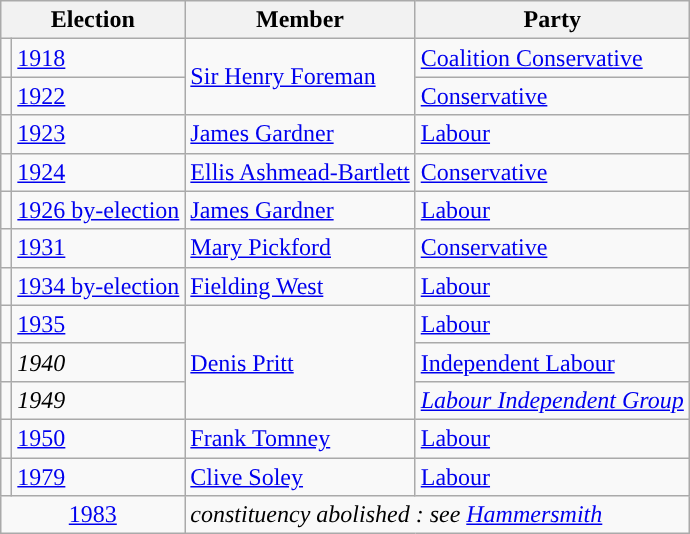<table class="wikitable">
<tr>
<th colspan="2">Election</th>
<th>Member</th>
<th>Party</th>
</tr>
<tr>
<td style="color:inherit;background-color: "></td>
<td><a href='#'>1918</a></td>
<td rowspan="2"><a href='#'>Sir Henry Foreman</a></td>
<td><a href='#'>Coalition Conservative</a></td>
</tr>
<tr>
<td style="color:inherit;background-color: "></td>
<td><a href='#'>1922</a></td>
<td><a href='#'>Conservative</a></td>
</tr>
<tr>
<td style="color:inherit;background-color: "></td>
<td><a href='#'>1923</a></td>
<td><a href='#'>James Gardner</a></td>
<td><a href='#'>Labour</a></td>
</tr>
<tr>
<td style="color:inherit;background-color: "></td>
<td><a href='#'>1924</a></td>
<td><a href='#'>Ellis Ashmead-Bartlett</a></td>
<td><a href='#'>Conservative</a></td>
</tr>
<tr>
<td style="color:inherit;background-color: "></td>
<td><a href='#'>1926 by-election</a></td>
<td><a href='#'>James Gardner</a></td>
<td><a href='#'>Labour</a></td>
</tr>
<tr>
<td style="color:inherit;background-color: "></td>
<td><a href='#'>1931</a></td>
<td><a href='#'>Mary Pickford</a></td>
<td><a href='#'>Conservative</a></td>
</tr>
<tr>
<td style="color:inherit;background-color: "></td>
<td><a href='#'>1934 by-election</a></td>
<td><a href='#'>Fielding West</a></td>
<td><a href='#'>Labour</a></td>
</tr>
<tr>
<td style="color:inherit;background-color: "></td>
<td><a href='#'>1935</a></td>
<td rowspan="3"><a href='#'>Denis Pritt</a></td>
<td><a href='#'>Labour</a></td>
</tr>
<tr>
<td style="color:inherit;background-color: "></td>
<td><em>1940</em></td>
<td><a href='#'>Independent Labour</a></td>
</tr>
<tr>
<td style="color:inherit;background-color: "></td>
<td><em>1949</em></td>
<td><em><a href='#'>Labour Independent Group</a></em></td>
</tr>
<tr>
<td style="color:inherit;background-color: "></td>
<td><a href='#'>1950</a></td>
<td><a href='#'>Frank Tomney</a></td>
<td><a href='#'>Labour</a></td>
</tr>
<tr>
<td style="color:inherit;background-color: "></td>
<td><a href='#'>1979</a></td>
<td><a href='#'>Clive Soley</a></td>
<td><a href='#'>Labour</a></td>
</tr>
<tr>
<td colspan="2" align="center"><a href='#'>1983</a></td>
<td colspan="2"><em>constituency abolished : see <a href='#'>Hammersmith</a></em></td>
</tr>
</table>
